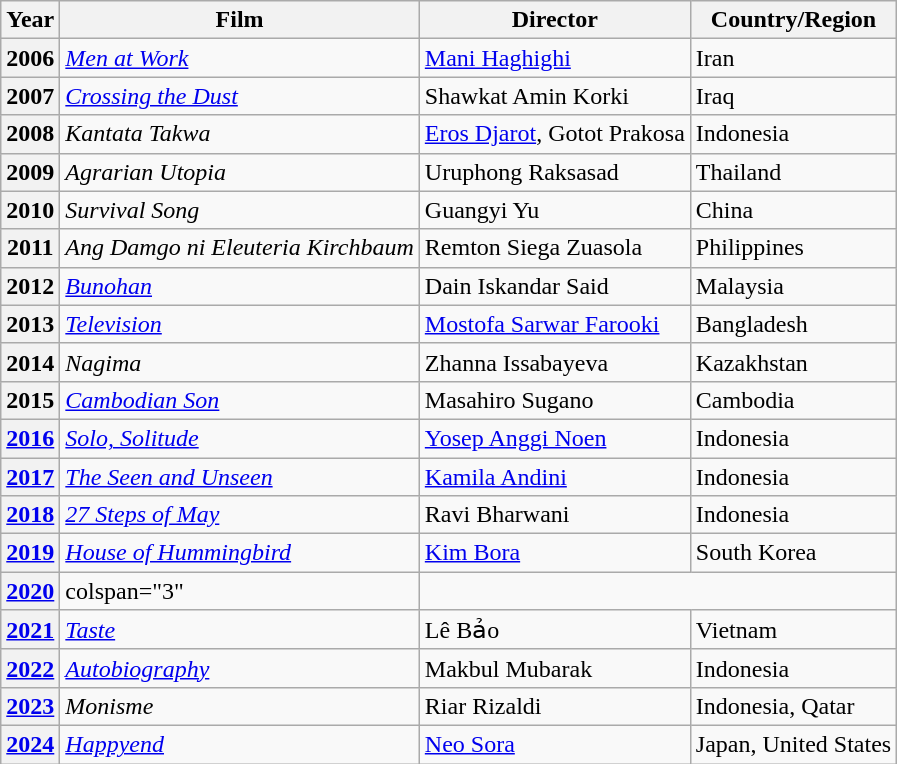<table class="wikitable plainrowheaders">
<tr>
<th>Year</th>
<th>Film</th>
<th>Director</th>
<th>Country/Region</th>
</tr>
<tr>
<th scope="row">2006</th>
<td><em><a href='#'>Men at Work</a></em></td>
<td><a href='#'>Mani Haghighi</a></td>
<td>Iran</td>
</tr>
<tr>
<th scope="row">2007</th>
<td><em><a href='#'>Crossing the Dust</a></em></td>
<td>Shawkat Amin Korki</td>
<td>Iraq</td>
</tr>
<tr>
<th scope="row">2008</th>
<td><em>Kantata Takwa</em></td>
<td><a href='#'>Eros Djarot</a>, Gotot Prakosa</td>
<td>Indonesia</td>
</tr>
<tr>
<th scope="row">2009</th>
<td><em>Agrarian Utopia</em></td>
<td>Uruphong Raksasad</td>
<td>Thailand</td>
</tr>
<tr>
<th scope="row">2010</th>
<td><em>Survival Song</em></td>
<td>Guangyi Yu</td>
<td>China</td>
</tr>
<tr>
<th scope="row">2011</th>
<td><em>Ang Damgo ni Eleuteria Kirchbaum</em></td>
<td>Remton Siega Zuasola</td>
<td>Philippines</td>
</tr>
<tr>
<th scope="row">2012</th>
<td><em><a href='#'>Bunohan</a></em></td>
<td>Dain Iskandar Said</td>
<td>Malaysia</td>
</tr>
<tr>
<th scope="row">2013</th>
<td><em><a href='#'>Television</a></em></td>
<td><a href='#'>Mostofa Sarwar Farooki</a></td>
<td>Bangladesh</td>
</tr>
<tr>
<th scope="row">2014</th>
<td><em>Nagima</em></td>
<td>Zhanna Issabayeva</td>
<td>Kazakhstan</td>
</tr>
<tr>
<th scope="row">2015</th>
<td><em><a href='#'>Cambodian Son</a></em></td>
<td>Masahiro Sugano</td>
<td>Cambodia</td>
</tr>
<tr>
<th scope="row"><a href='#'>2016</a></th>
<td><em><a href='#'>Solo, Solitude</a></em></td>
<td><a href='#'>Yosep Anggi Noen</a></td>
<td>Indonesia</td>
</tr>
<tr>
<th scope="row"><a href='#'>2017</a></th>
<td><em><a href='#'>The Seen and Unseen</a></em></td>
<td><a href='#'>Kamila Andini</a></td>
<td>Indonesia</td>
</tr>
<tr>
<th scope="row"><a href='#'>2018</a></th>
<td><em><a href='#'>27 Steps of May</a></em></td>
<td>Ravi Bharwani</td>
<td>Indonesia</td>
</tr>
<tr>
<th scope="row"><a href='#'>2019</a></th>
<td><em><a href='#'>House of Hummingbird</a></em></td>
<td><a href='#'>Kim Bora</a></td>
<td>South Korea</td>
</tr>
<tr>
<th scope="row"><a href='#'>2020</a></th>
<td>colspan="3" </td>
</tr>
<tr>
<th scope="row"><a href='#'>2021</a></th>
<td><em><a href='#'>Taste</a></em></td>
<td>Lê Bảo</td>
<td>Vietnam</td>
</tr>
<tr>
<th scope="row"><a href='#'>2022</a></th>
<td><em><a href='#'>Autobiography</a></em></td>
<td>Makbul Mubarak</td>
<td>Indonesia</td>
</tr>
<tr>
<th scope="row"><a href='#'>2023</a></th>
<td><em>Monisme</em></td>
<td>Riar Rizaldi</td>
<td>Indonesia, Qatar</td>
</tr>
<tr>
<th scope="row"><a href='#'>2024</a></th>
<td><em><a href='#'>Happyend</a></em></td>
<td><a href='#'>Neo Sora</a></td>
<td>Japan, United States</td>
</tr>
</table>
